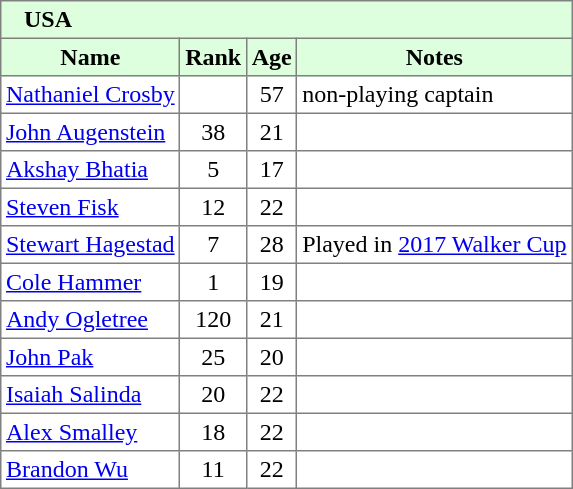<table border="1" cellpadding="3" style="border-collapse: collapse;">
<tr style="background:#ddffdd;">
<td colspan="6">   <strong>USA</strong></td>
</tr>
<tr style="background:#ddffdd;">
<th>Name</th>
<th>Rank</th>
<th>Age</th>
<th>Notes</th>
</tr>
<tr>
<td><a href='#'>Nathaniel Crosby</a></td>
<td></td>
<td align=center>57</td>
<td>non-playing captain</td>
</tr>
<tr>
<td><a href='#'>John Augenstein</a></td>
<td align=center>38</td>
<td align=center>21</td>
<td></td>
</tr>
<tr>
<td><a href='#'>Akshay Bhatia</a></td>
<td align=center>5</td>
<td align=center>17</td>
<td></td>
</tr>
<tr>
<td><a href='#'>Steven Fisk</a></td>
<td align=center>12</td>
<td align=center>22</td>
<td></td>
</tr>
<tr>
<td><a href='#'>Stewart Hagestad</a></td>
<td align=center>7</td>
<td align=center>28</td>
<td>Played in <a href='#'>2017 Walker Cup</a></td>
</tr>
<tr>
<td><a href='#'>Cole Hammer</a></td>
<td align=center>1</td>
<td align=center>19</td>
<td></td>
</tr>
<tr>
<td><a href='#'>Andy Ogletree</a></td>
<td align=center>120</td>
<td align=center>21</td>
<td></td>
</tr>
<tr>
<td><a href='#'>John Pak</a></td>
<td align=center>25</td>
<td align=center>20</td>
<td></td>
</tr>
<tr>
<td><a href='#'>Isaiah Salinda</a></td>
<td align=center>20</td>
<td align=center>22</td>
<td></td>
</tr>
<tr>
<td><a href='#'>Alex Smalley</a></td>
<td align=center>18</td>
<td align=center>22</td>
<td></td>
</tr>
<tr>
<td><a href='#'>Brandon Wu</a></td>
<td align=center>11</td>
<td align=center>22</td>
<td></td>
</tr>
</table>
